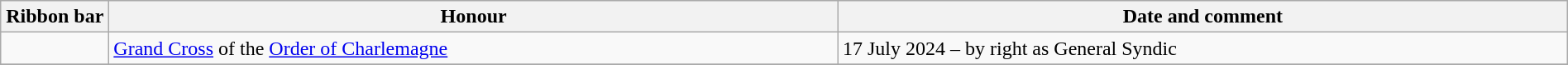<table class="wikitable" style="width:100%;">
<tr>
<th style="width:80px;">Ribbon bar</th>
<th>Honour</th>
<th>Date and comment</th>
</tr>
<tr>
<td></td>
<td><a href='#'>Grand Cross</a> of the <a href='#'>Order of Charlemagne</a></td>
<td>17 July 2024 – by right as General Syndic</td>
</tr>
<tr>
</tr>
</table>
